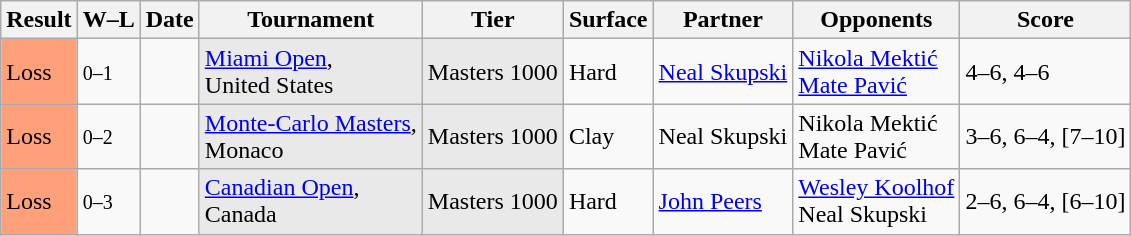<table class="sortable wikitable nowrap">
<tr>
<th>Result</th>
<th class=unsortable>W–L</th>
<th>Date</th>
<th>Tournament</th>
<th>Tier</th>
<th>Surface</th>
<th>Partner</th>
<th>Opponents</th>
<th class=unsortable>Score</th>
</tr>
<tr>
<td bgcolor=FFA07A>Loss</td>
<td><small>0–1</small></td>
<td><a href='#'></a></td>
<td style=background:#E9E9E9><a href='#'>Miami Open</a>,<br>United States</td>
<td style=background:#E9E9E9>Masters 1000</td>
<td>Hard</td>
<td> <a href='#'>Neal Skupski</a></td>
<td> <a href='#'>Nikola Mektić</a><br> <a href='#'>Mate Pavić</a></td>
<td>4–6, 4–6</td>
</tr>
<tr>
<td bgcolor=FFA07A>Loss</td>
<td><small>0–2</small></td>
<td><a href='#'></a></td>
<td style=background:#E9E9E9><a href='#'>Monte-Carlo Masters</a>,<br>Monaco</td>
<td style=background:#E9E9E9>Masters 1000</td>
<td>Clay</td>
<td> Neal Skupski</td>
<td> Nikola Mektić<br> Mate Pavić</td>
<td>3–6, 6–4, [7–10]</td>
</tr>
<tr>
<td bgcolor=FFA07A>Loss</td>
<td><small>0–3</small></td>
<td><a href='#'></a></td>
<td style=background:#E9E9E9><a href='#'>Canadian Open</a>,<br>Canada</td>
<td style=background:#E9E9E9>Masters 1000</td>
<td>Hard</td>
<td> <a href='#'>John Peers</a></td>
<td> <a href='#'>Wesley Koolhof</a><br> Neal Skupski</td>
<td>2–6, 6–4, [6–10]</td>
</tr>
</table>
